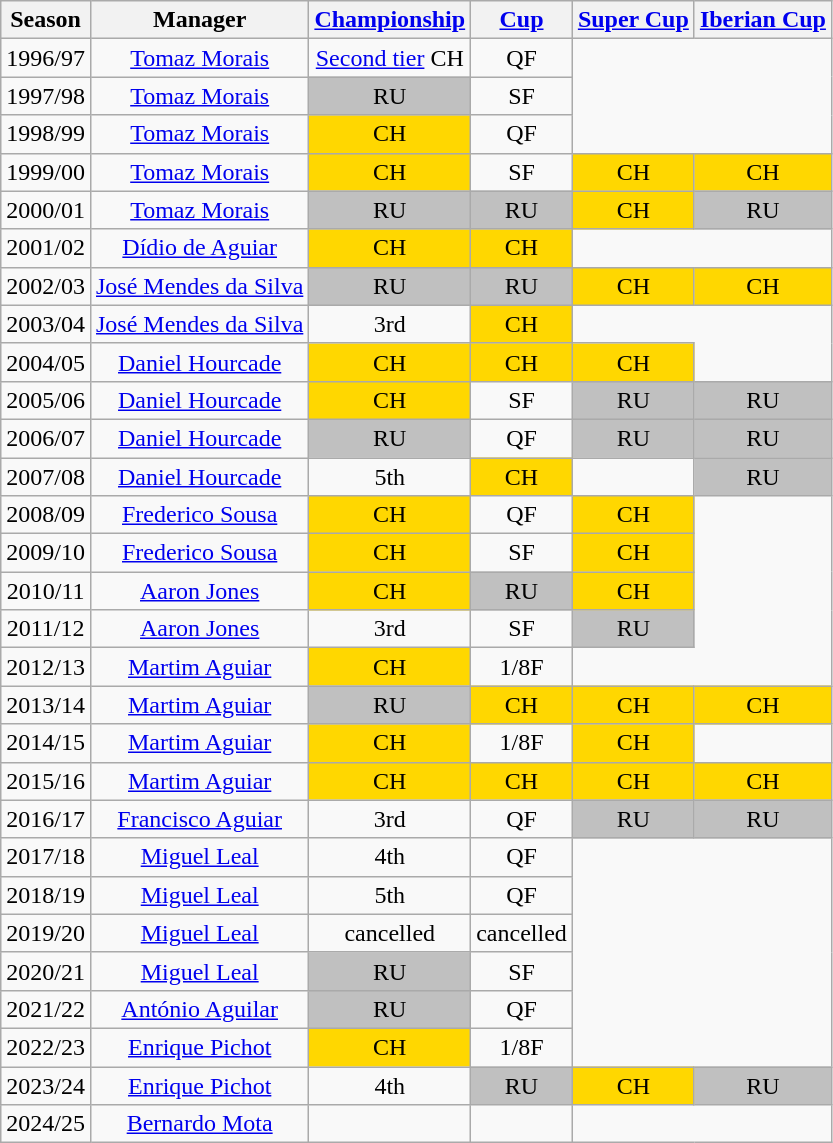<table class=wikitable style="text-align: center;">
<tr>
<th>Season</th>
<th>Manager</th>
<th><a href='#'>Championship</a></th>
<th><a href='#'>Cup</a></th>
<th><a href='#'>Super Cup</a></th>
<th><a href='#'>Iberian Cup</a></th>
</tr>
<tr>
<td>1996/97</td>
<td> <a href='#'>Tomaz Morais</a></td>
<td><a href='#'>Second tier</a> CH</td>
<td>QF</td>
</tr>
<tr>
<td>1997/98</td>
<td> <a href='#'>Tomaz Morais</a></td>
<td style="background: silver;">RU</td>
<td>SF</td>
</tr>
<tr>
<td>1998/99</td>
<td> <a href='#'>Tomaz Morais</a></td>
<td style="background: gold;">CH</td>
<td>QF</td>
</tr>
<tr>
<td>1999/00</td>
<td> <a href='#'>Tomaz Morais</a></td>
<td style="background: gold;">CH</td>
<td>SF</td>
<td style="background: gold;">CH</td>
<td style="background: gold;">CH</td>
</tr>
<tr>
<td>2000/01</td>
<td> <a href='#'>Tomaz Morais</a></td>
<td style="background: silver;">RU</td>
<td style="background: silver;">RU</td>
<td style="background: gold;">CH</td>
<td style="background: silver;">RU</td>
</tr>
<tr>
<td>2001/02</td>
<td> <a href='#'>Dídio de Aguiar</a></td>
<td style="background: gold;">CH</td>
<td style="background: gold;">CH</td>
</tr>
<tr>
<td>2002/03</td>
<td> <a href='#'>José Mendes da Silva</a></td>
<td style="background: silver;">RU</td>
<td style="background: silver;">RU</td>
<td style="background: gold;">CH</td>
<td style="background: gold;">CH</td>
</tr>
<tr>
<td>2003/04</td>
<td> <a href='#'>José Mendes da Silva</a></td>
<td>3rd</td>
<td style="background: gold;">CH</td>
</tr>
<tr>
<td>2004/05</td>
<td> <a href='#'>Daniel Hourcade</a></td>
<td style="background: gold;">CH</td>
<td style="background: gold;">CH</td>
<td style="background: gold;">CH</td>
</tr>
<tr>
<td>2005/06</td>
<td> <a href='#'>Daniel Hourcade</a></td>
<td style="background: gold;">CH</td>
<td>SF</td>
<td style="background: silver;">RU</td>
<td style="background: silver;">RU</td>
</tr>
<tr>
<td>2006/07</td>
<td> <a href='#'>Daniel Hourcade</a></td>
<td style="background: silver;">RU</td>
<td>QF</td>
<td style="background: silver;">RU</td>
<td style="background: silver;">RU</td>
</tr>
<tr>
<td>2007/08</td>
<td> <a href='#'>Daniel Hourcade</a></td>
<td>5th</td>
<td style="background: gold;">CH</td>
<td></td>
<td style="background: silver;">RU</td>
</tr>
<tr>
<td>2008/09</td>
<td> <a href='#'>Frederico Sousa</a></td>
<td style="background: gold;">CH</td>
<td>QF</td>
<td style="background: gold;">CH</td>
</tr>
<tr>
<td>2009/10</td>
<td> <a href='#'>Frederico Sousa</a></td>
<td style="background: gold;">CH</td>
<td>SF</td>
<td style="background: gold;">CH</td>
</tr>
<tr>
<td>2010/11</td>
<td> <a href='#'>Aaron Jones</a></td>
<td style="background: gold;">CH</td>
<td style="background: silver;">RU</td>
<td style="background: gold;">CH</td>
</tr>
<tr>
<td>2011/12</td>
<td> <a href='#'>Aaron Jones</a></td>
<td>3rd</td>
<td>SF</td>
<td style="background: silver;">RU</td>
</tr>
<tr>
<td>2012/13</td>
<td> <a href='#'>Martim Aguiar</a></td>
<td style="background: gold;">CH</td>
<td>1/8F</td>
</tr>
<tr>
<td>2013/14</td>
<td> <a href='#'>Martim Aguiar</a></td>
<td style="background: silver;">RU</td>
<td style="background: gold;">CH</td>
<td style="background: gold;">CH</td>
<td style="background: gold;">CH</td>
</tr>
<tr>
<td>2014/15</td>
<td> <a href='#'>Martim Aguiar</a></td>
<td style="background: gold;">CH</td>
<td>1/8F</td>
<td style="background: gold;">CH</td>
</tr>
<tr>
<td>2015/16</td>
<td> <a href='#'>Martim Aguiar</a></td>
<td style="background: gold;">CH</td>
<td style="background: gold;">CH</td>
<td style="background: gold;">CH</td>
<td style="background: gold;">CH</td>
</tr>
<tr>
<td>2016/17</td>
<td> <a href='#'>Francisco Aguiar</a></td>
<td>3rd</td>
<td>QF</td>
<td style="background: silver;">RU</td>
<td style="background: silver;">RU</td>
</tr>
<tr>
<td>2017/18</td>
<td> <a href='#'>Miguel Leal</a></td>
<td>4th</td>
<td>QF</td>
</tr>
<tr>
<td>2018/19</td>
<td> <a href='#'>Miguel Leal</a></td>
<td>5th</td>
<td>QF</td>
</tr>
<tr>
<td>2019/20</td>
<td> <a href='#'>Miguel Leal</a></td>
<td>cancelled</td>
<td>cancelled</td>
</tr>
<tr>
<td>2020/21</td>
<td> <a href='#'>Miguel Leal</a></td>
<td style="background: silver;">RU</td>
<td>SF</td>
</tr>
<tr>
<td>2021/22</td>
<td> <a href='#'>António Aguilar</a></td>
<td style="background: silver;">RU</td>
<td>QF</td>
</tr>
<tr>
<td>2022/23</td>
<td> <a href='#'>Enrique Pichot</a></td>
<td style="background: gold;">CH</td>
<td>1/8F</td>
</tr>
<tr>
<td>2023/24</td>
<td> <a href='#'>Enrique Pichot</a></td>
<td>4th</td>
<td style="background: silver;">RU</td>
<td style="background: gold;">CH</td>
<td style="background: silver;">RU</td>
</tr>
<tr>
<td>2024/25</td>
<td> <a href='#'>Bernardo Mota</a></td>
<td></td>
<td></td>
</tr>
</table>
